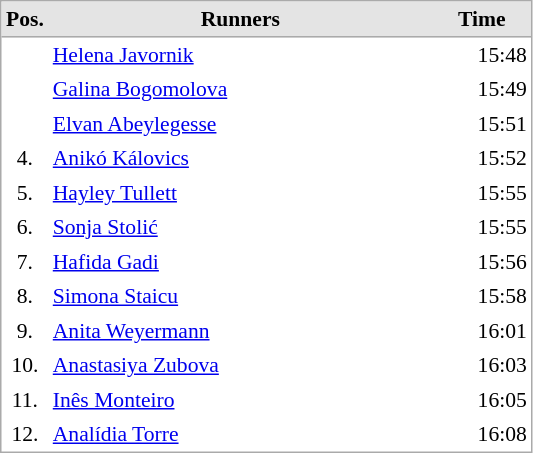<table cellspacing="0" cellpadding="3" style="border:1px solid #AAAAAA;font-size:90%">
<tr bgcolor="#E4E4E4">
<th style="border-bottom:1px solid #AAAAAA" width=10>Pos.</th>
<th style="border-bottom:1px solid #AAAAAA" width=250>Runners</th>
<th style="border-bottom:1px solid #AAAAAA" width=60>Time</th>
</tr>
<tr align="center">
<td align="center"></td>
<td align="left"> <a href='#'>Helena Javornik</a></td>
<td align="right">15:48</td>
</tr>
<tr align="center">
<td align="center"></td>
<td align="left"> <a href='#'>Galina Bogomolova</a></td>
<td align="right">15:49</td>
</tr>
<tr align="center">
<td align="center"></td>
<td align="left"> <a href='#'>Elvan Abeylegesse</a></td>
<td align="right">15:51</td>
</tr>
<tr align="center">
<td align="center">4.</td>
<td align="left"> <a href='#'>Anikó Kálovics</a></td>
<td align="right">15:52</td>
</tr>
<tr align="center">
<td align="center">5.</td>
<td align="left"> <a href='#'>Hayley Tullett</a></td>
<td align="right">15:55</td>
</tr>
<tr align="center">
<td align="center">6.</td>
<td align="left"> <a href='#'>Sonja Stolić</a></td>
<td align="right">15:55</td>
</tr>
<tr align="center">
<td align="center">7.</td>
<td align="left"> <a href='#'>Hafida Gadi</a></td>
<td align="right">15:56</td>
</tr>
<tr align="center">
<td align="center">8.</td>
<td align="left"> <a href='#'>Simona Staicu</a></td>
<td align="right">15:58</td>
</tr>
<tr align="center">
<td align="center">9.</td>
<td align="left"> <a href='#'>Anita Weyermann</a></td>
<td align="right">16:01</td>
</tr>
<tr align="center">
<td align="center">10.</td>
<td align="left"> <a href='#'>Anastasiya Zubova</a></td>
<td align="right">16:03</td>
</tr>
<tr align="center">
<td align="center">11.</td>
<td align="left"> <a href='#'>Inês Monteiro</a></td>
<td align="right">16:05</td>
</tr>
<tr align="center">
<td align="center">12.</td>
<td align="left"> <a href='#'>Analídia Torre</a></td>
<td align="right">16:08</td>
</tr>
</table>
